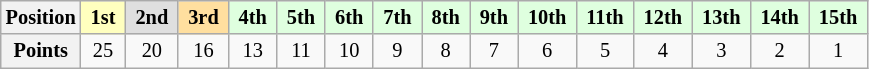<table class="wikitable" style="font-size:85%; text-align:center">
<tr>
<th>Position</th>
<td style="background:#ffffbf;"> <strong>1st</strong> </td>
<td style="background:#dfdfdf;"> <strong>2nd</strong> </td>
<td style="background:#ffdf9f;"> <strong>3rd</strong> </td>
<td style="background:#dfffdf;"> <strong>4th</strong> </td>
<td style="background:#dfffdf;"> <strong>5th</strong> </td>
<td style="background:#dfffdf;"> <strong>6th</strong> </td>
<td style="background:#dfffdf;"> <strong>7th</strong> </td>
<td style="background:#dfffdf;"> <strong>8th</strong> </td>
<td style="background:#dfffdf;"> <strong>9th</strong> </td>
<td style="background:#dfffdf;"> <strong>10th</strong> </td>
<td style="background:#dfffdf;"> <strong>11th</strong> </td>
<td style="background:#dfffdf;"> <strong>12th</strong> </td>
<td style="background:#dfffdf;"> <strong>13th</strong> </td>
<td style="background:#dfffdf;"> <strong>14th</strong> </td>
<td style="background:#dfffdf;"> <strong>15th</strong> </td>
</tr>
<tr>
<th>Points</th>
<td>25</td>
<td>20</td>
<td>16</td>
<td>13</td>
<td>11</td>
<td>10</td>
<td>9</td>
<td>8</td>
<td>7</td>
<td>6</td>
<td>5</td>
<td>4</td>
<td>3</td>
<td>2</td>
<td>1</td>
</tr>
</table>
